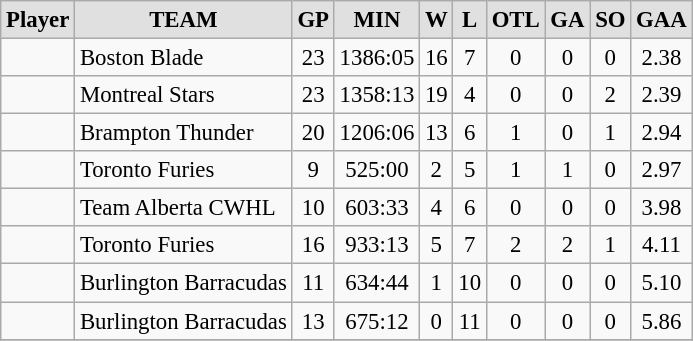<table style="font-size: 95%; text-align: center;" class="wikitable alternance sortable">
<tr>
<th scope="col" style="background: #e0e0e0;">Player</th>
<th scope="col" style="background: #e0e0e0;">TEAM</th>
<th scope="col" style="background: #e0e0e0;">GP</th>
<th scope="col" style="background: #e0e0e0;">MIN</th>
<th scope="col" style="background: #e0e0e0;">W</th>
<th scope="col" style="background: #e0e0e0;">L</th>
<th scope="col" style="background: #e0e0e0;">OTL</th>
<th scope="col" style="background: #e0e0e0;">GA</th>
<th scope="col" style="background: #e0e0e0;">SO</th>
<th scope="col" style="background: #e0e0e0;">GAA</th>
</tr>
<tr>
<td align="left"></td>
<td align="left">Boston Blade</td>
<td>23</td>
<td>1386:05</td>
<td>16</td>
<td>7</td>
<td>0</td>
<td>0</td>
<td>0</td>
<td>2.38</td>
</tr>
<tr>
<td align="left"></td>
<td align="left">Montreal Stars</td>
<td>23</td>
<td>1358:13</td>
<td>19</td>
<td>4</td>
<td>0</td>
<td>0</td>
<td>2</td>
<td>2.39</td>
</tr>
<tr>
<td align="left"></td>
<td align="left">Brampton Thunder</td>
<td>20</td>
<td>1206:06</td>
<td>13</td>
<td>6</td>
<td>1</td>
<td>0</td>
<td>1</td>
<td>2.94</td>
</tr>
<tr>
<td align="left"></td>
<td align="left">Toronto Furies</td>
<td>9</td>
<td>525:00</td>
<td>2</td>
<td>5</td>
<td>1</td>
<td>1</td>
<td>0</td>
<td>2.97</td>
</tr>
<tr>
<td align="left"></td>
<td align="left">Team Alberta CWHL</td>
<td>10</td>
<td>603:33</td>
<td>4</td>
<td>6</td>
<td>0</td>
<td>0</td>
<td>0</td>
<td>3.98</td>
</tr>
<tr>
<td align="left"></td>
<td align="left">Toronto Furies</td>
<td>16</td>
<td>933:13</td>
<td>5</td>
<td>7</td>
<td>2</td>
<td>2</td>
<td>1</td>
<td>4.11</td>
</tr>
<tr>
<td align="left"></td>
<td align="left">Burlington Barracudas</td>
<td>11</td>
<td>634:44</td>
<td>1</td>
<td>10</td>
<td>0</td>
<td>0</td>
<td>0</td>
<td>5.10</td>
</tr>
<tr>
<td align="left"></td>
<td align="left">Burlington Barracudas</td>
<td>13</td>
<td>675:12</td>
<td>0</td>
<td>11</td>
<td>0</td>
<td>0</td>
<td>0</td>
<td>5.86</td>
</tr>
<tr>
</tr>
</table>
